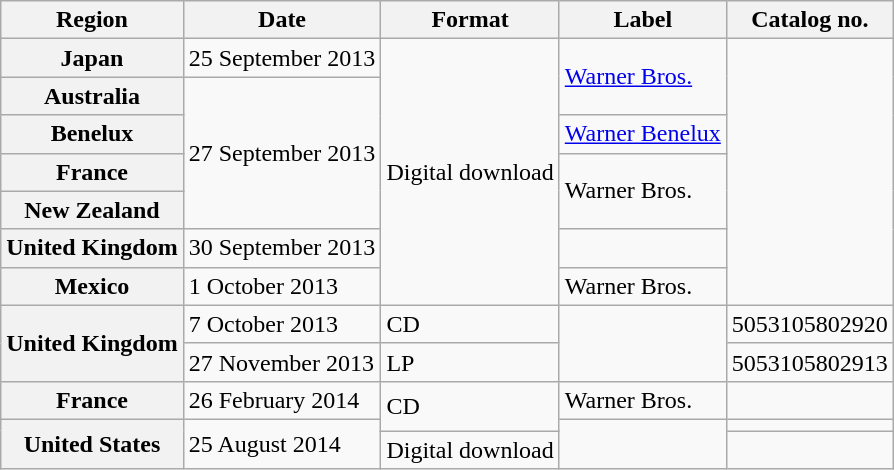<table class="wikitable plainrowheaders">
<tr>
<th scope="col">Region</th>
<th scope="col">Date</th>
<th scope="col">Format</th>
<th scope="col">Label</th>
<th scope="col">Catalog no.</th>
</tr>
<tr>
<th scope="row">Japan</th>
<td>25 September 2013</td>
<td rowspan="7">Digital download</td>
<td rowspan="2"><a href='#'>Warner Bros.</a></td>
<td rowspan="7"></td>
</tr>
<tr>
<th scope="row">Australia</th>
<td rowspan="4">27 September 2013</td>
</tr>
<tr>
<th scope="row">Benelux</th>
<td><a href='#'>Warner Benelux</a></td>
</tr>
<tr>
<th scope="row">France</th>
<td rowspan="2">Warner Bros.</td>
</tr>
<tr>
<th scope="row">New Zealand</th>
</tr>
<tr>
<th scope="row">United Kingdom</th>
<td>30 September 2013</td>
<td></td>
</tr>
<tr>
<th scope="row">Mexico</th>
<td>1 October 2013</td>
<td>Warner Bros.</td>
</tr>
<tr>
<th scope="row" rowspan="2">United Kingdom</th>
<td>7 October 2013</td>
<td>CD</td>
<td rowspan="2"></td>
<td>5053105802920</td>
</tr>
<tr>
<td>27 November 2013</td>
<td>LP</td>
<td>5053105802913</td>
</tr>
<tr>
<th scope="row">France</th>
<td>26 February 2014</td>
<td rowspan="2">CD</td>
<td>Warner Bros.</td>
<td></td>
</tr>
<tr>
<th scope="row" rowspan="2">United States</th>
<td rowspan="2">25 August 2014</td>
<td rowspan="2"></td>
<td></td>
</tr>
<tr>
<td>Digital download</td>
<td></td>
</tr>
</table>
